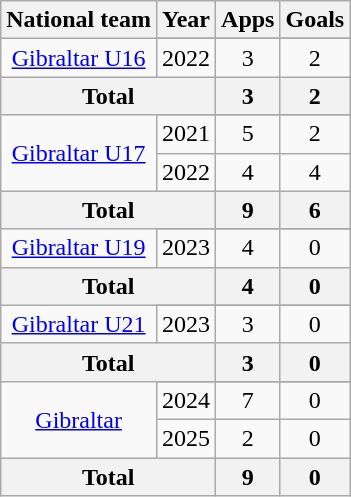<table class=wikitable style="text-align: center;">
<tr>
<th>National team</th>
<th>Year</th>
<th>Apps</th>
<th>Goals</th>
</tr>
<tr>
<td rowspan=2><a href='#'>Gibraltar U16</a></td>
</tr>
<tr>
<td>2022</td>
<td>3</td>
<td>2</td>
</tr>
<tr>
<th colspan=2>Total</th>
<th>3</th>
<th>2</th>
</tr>
<tr>
<td rowspan=3><a href='#'>Gibraltar U17</a></td>
</tr>
<tr>
<td>2021</td>
<td>5</td>
<td>2</td>
</tr>
<tr>
<td>2022</td>
<td>4</td>
<td>4</td>
</tr>
<tr>
<th colspan=2>Total</th>
<th>9</th>
<th>6</th>
</tr>
<tr>
<td rowspan=2><a href='#'>Gibraltar U19</a></td>
</tr>
<tr>
<td>2023</td>
<td>4</td>
<td>0</td>
</tr>
<tr>
<th colspan=2>Total</th>
<th>4</th>
<th>0</th>
</tr>
<tr>
<td rowspan=2><a href='#'>Gibraltar U21</a></td>
</tr>
<tr>
<td>2023</td>
<td>3</td>
<td>0</td>
</tr>
<tr>
<th colspan=2>Total</th>
<th>3</th>
<th>0</th>
</tr>
<tr>
<td rowspan=3><a href='#'>Gibraltar</a></td>
</tr>
<tr>
<td>2024</td>
<td>7</td>
<td>0</td>
</tr>
<tr>
<td>2025</td>
<td>2</td>
<td>0</td>
</tr>
<tr>
<th colspan=2>Total</th>
<th>9</th>
<th>0</th>
</tr>
</table>
